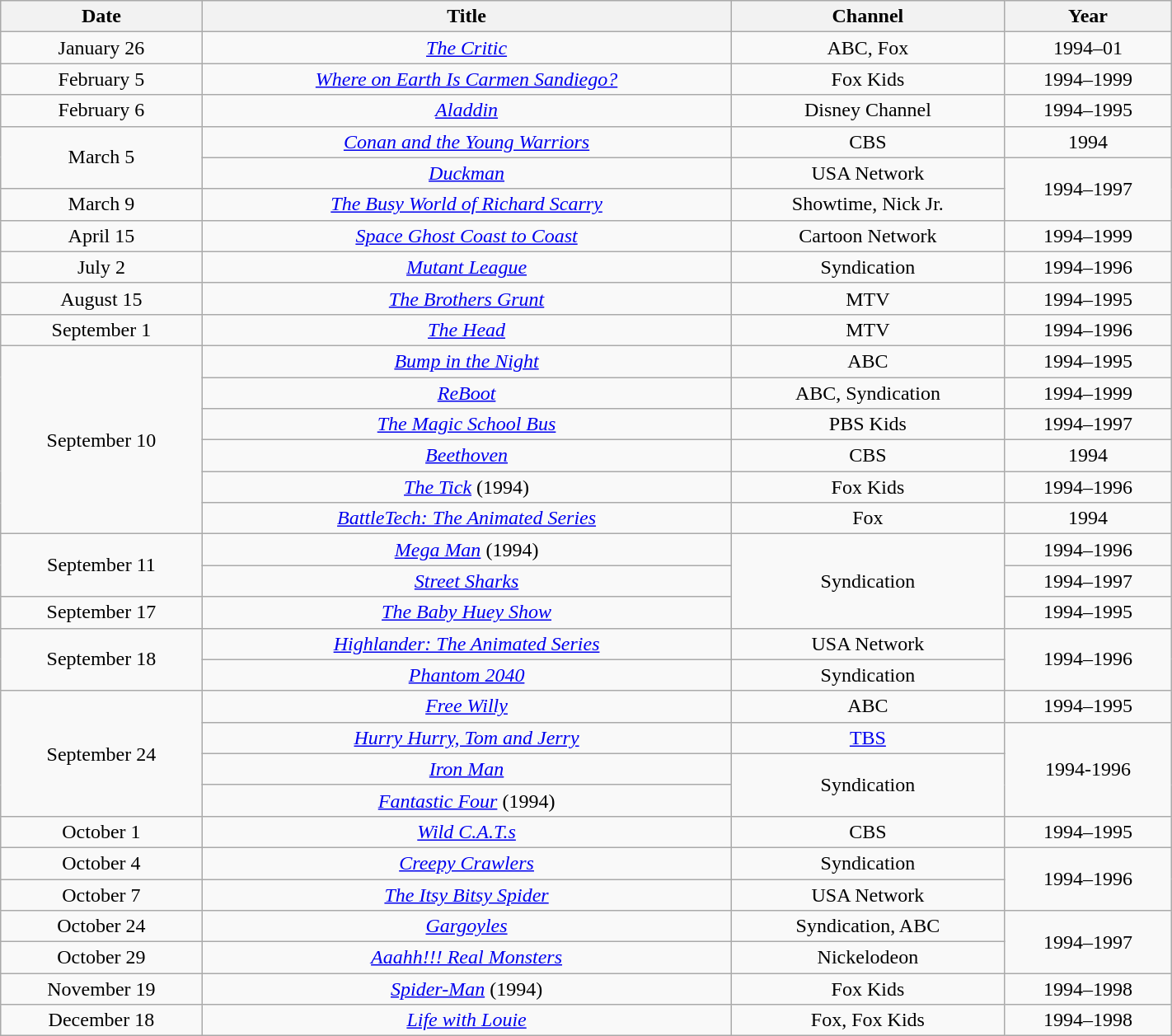<table class="wikitable sortable" style="text-align: center" width="75%">
<tr>
<th scope="col">Date</th>
<th scope="col">Title</th>
<th scope="col">Channel</th>
<th scope="col">Year</th>
</tr>
<tr>
<td>January 26</td>
<td><em><a href='#'>The Critic</a></em></td>
<td>ABC, Fox</td>
<td>1994–01</td>
</tr>
<tr>
<td>February 5</td>
<td><em><a href='#'>Where on Earth Is Carmen Sandiego?</a></em></td>
<td>Fox Kids</td>
<td>1994–1999</td>
</tr>
<tr>
<td>February 6</td>
<td><em><a href='#'>Aladdin</a></em></td>
<td>Disney Channel</td>
<td>1994–1995</td>
</tr>
<tr>
<td rowspan=2>March 5</td>
<td><em><a href='#'>Conan and the Young Warriors</a></em></td>
<td>CBS</td>
<td>1994</td>
</tr>
<tr>
<td><em><a href='#'>Duckman</a></em></td>
<td>USA Network</td>
<td rowspan=2>1994–1997</td>
</tr>
<tr>
<td>March 9</td>
<td><em><a href='#'>The Busy World of Richard Scarry</a></em></td>
<td>Showtime, Nick Jr.</td>
</tr>
<tr>
<td>April 15</td>
<td><em><a href='#'>Space Ghost Coast to Coast</a></em></td>
<td>Cartoon Network</td>
<td>1994–1999</td>
</tr>
<tr>
<td>July 2</td>
<td><em><a href='#'>Mutant League</a></em></td>
<td>Syndication</td>
<td>1994–1996</td>
</tr>
<tr>
<td>August 15</td>
<td><em><a href='#'>The Brothers Grunt</a></em></td>
<td>MTV</td>
<td>1994–1995</td>
</tr>
<tr>
<td>September 1</td>
<td><em><a href='#'>The Head</a></em></td>
<td>MTV</td>
<td>1994–1996</td>
</tr>
<tr>
<td rowspan=6>September 10</td>
<td><em><a href='#'>Bump in the Night</a></em></td>
<td>ABC</td>
<td>1994–1995</td>
</tr>
<tr>
<td><em><a href='#'>ReBoot</a></em></td>
<td>ABC, Syndication</td>
<td>1994–1999</td>
</tr>
<tr>
<td><em><a href='#'>The Magic School Bus</a></em></td>
<td>PBS Kids</td>
<td>1994–1997</td>
</tr>
<tr>
<td><em><a href='#'>Beethoven</a></em></td>
<td>CBS</td>
<td>1994</td>
</tr>
<tr>
<td><em><a href='#'>The Tick</a></em> (1994)</td>
<td>Fox Kids</td>
<td>1994–1996</td>
</tr>
<tr>
<td><em><a href='#'>BattleTech: The Animated Series</a></em></td>
<td>Fox</td>
<td>1994</td>
</tr>
<tr>
<td rowspan=2>September 11</td>
<td><em><a href='#'>Mega Man</a></em> (1994)</td>
<td rowspan=3>Syndication</td>
<td>1994–1996</td>
</tr>
<tr>
<td><em><a href='#'>Street Sharks</a></em></td>
<td>1994–1997</td>
</tr>
<tr>
<td>September 17</td>
<td><em><a href='#'>The Baby Huey Show</a></em></td>
<td>1994–1995</td>
</tr>
<tr>
<td rowspan=2>September 18</td>
<td><em><a href='#'>Highlander: The Animated Series</a></em></td>
<td>USA Network</td>
<td rowspan=2>1994–1996</td>
</tr>
<tr>
<td><em><a href='#'>Phantom 2040</a></em></td>
<td>Syndication</td>
</tr>
<tr>
<td rowspan=4>September 24</td>
<td><em><a href='#'>Free Willy</a></em></td>
<td>ABC</td>
<td>1994–1995</td>
</tr>
<tr>
<td><em><a href='#'>Hurry Hurry, Tom and Jerry</a></em></td>
<td><a href='#'>TBS</a></td>
<td rowspan=3>1994-1996</td>
</tr>
<tr>
<td><em><a href='#'>Iron Man</a></em></td>
<td rowspan=2>Syndication</td>
</tr>
<tr>
<td><em><a href='#'>Fantastic Four</a></em> (1994)</td>
</tr>
<tr>
<td>October 1</td>
<td><em><a href='#'>Wild C.A.T.s</a></em></td>
<td>CBS</td>
<td>1994–1995</td>
</tr>
<tr>
<td>October 4</td>
<td><em><a href='#'>Creepy Crawlers</a></em></td>
<td>Syndication</td>
<td rowspan=2>1994–1996</td>
</tr>
<tr>
<td>October 7</td>
<td><em><a href='#'>The Itsy Bitsy Spider</a></em></td>
<td>USA Network</td>
</tr>
<tr>
<td>October 24</td>
<td><em><a href='#'>Gargoyles</a></em></td>
<td>Syndication, ABC</td>
<td rowspan=2>1994–1997</td>
</tr>
<tr>
<td>October 29</td>
<td><em><a href='#'>Aaahh!!! Real Monsters</a></em></td>
<td>Nickelodeon</td>
</tr>
<tr>
<td>November 19</td>
<td><em><a href='#'>Spider-Man</a></em> (1994)</td>
<td>Fox Kids</td>
<td>1994–1998</td>
</tr>
<tr>
<td>December 18</td>
<td><em><a href='#'>Life with Louie</a></em></td>
<td>Fox, Fox Kids</td>
<td>1994–1998</td>
</tr>
</table>
